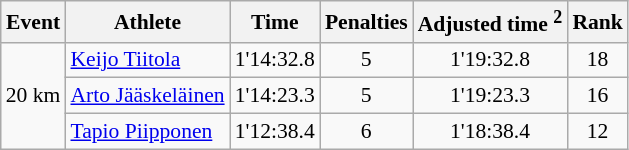<table class="wikitable" style="font-size:90%">
<tr>
<th>Event</th>
<th>Athlete</th>
<th>Time</th>
<th>Penalties</th>
<th>Adjusted time <sup>2</sup></th>
<th>Rank</th>
</tr>
<tr>
<td rowspan="3">20 km</td>
<td><a href='#'>Keijo Tiitola</a></td>
<td align="center">1'14:32.8</td>
<td align="center">5</td>
<td align="center">1'19:32.8</td>
<td align="center">18</td>
</tr>
<tr>
<td><a href='#'>Arto Jääskeläinen</a></td>
<td align="center">1'14:23.3</td>
<td align="center">5</td>
<td align="center">1'19:23.3</td>
<td align="center">16</td>
</tr>
<tr>
<td><a href='#'>Tapio Piipponen</a></td>
<td align="center">1'12:38.4</td>
<td align="center">6</td>
<td align="center">1'18:38.4</td>
<td align="center">12</td>
</tr>
</table>
